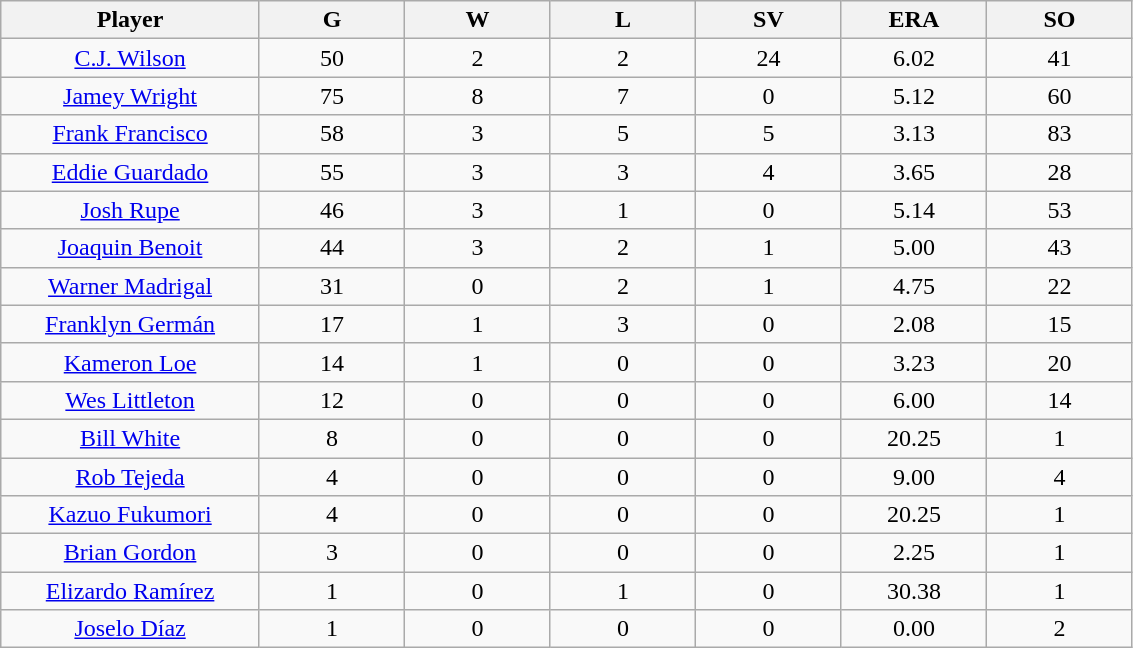<table class="wikitable sortable">
<tr>
<th bgcolor="#DDDDFF" width="16%">Player</th>
<th bgcolor="#DDDDFF" width="9%">G</th>
<th bgcolor="#DDDDFF" width="9%">W</th>
<th bgcolor="#DDDDFF" width="9%">L</th>
<th bgcolor="#DDDDFF" width="9%">SV</th>
<th bgcolor="#DDDDFF" width="9%">ERA</th>
<th bgcolor="#DDDDFF" width="9%">SO</th>
</tr>
<tr align=center>
<td><a href='#'>C.J. Wilson</a></td>
<td>50</td>
<td>2</td>
<td>2</td>
<td>24</td>
<td>6.02</td>
<td>41</td>
</tr>
<tr align=center>
<td><a href='#'>Jamey Wright</a></td>
<td>75</td>
<td>8</td>
<td>7</td>
<td>0</td>
<td>5.12</td>
<td>60</td>
</tr>
<tr align=center>
<td><a href='#'>Frank Francisco</a></td>
<td>58</td>
<td>3</td>
<td>5</td>
<td>5</td>
<td>3.13</td>
<td>83</td>
</tr>
<tr align=center>
<td><a href='#'>Eddie Guardado</a></td>
<td>55</td>
<td>3</td>
<td>3</td>
<td>4</td>
<td>3.65</td>
<td>28</td>
</tr>
<tr align=center>
<td><a href='#'>Josh Rupe</a></td>
<td>46</td>
<td>3</td>
<td>1</td>
<td>0</td>
<td>5.14</td>
<td>53</td>
</tr>
<tr align=center>
<td><a href='#'>Joaquin Benoit</a></td>
<td>44</td>
<td>3</td>
<td>2</td>
<td>1</td>
<td>5.00</td>
<td>43</td>
</tr>
<tr align=center>
<td><a href='#'>Warner Madrigal</a></td>
<td>31</td>
<td>0</td>
<td>2</td>
<td>1</td>
<td>4.75</td>
<td>22</td>
</tr>
<tr align=center>
<td><a href='#'>Franklyn Germán</a></td>
<td>17</td>
<td>1</td>
<td>3</td>
<td>0</td>
<td>2.08</td>
<td>15</td>
</tr>
<tr align=center>
<td><a href='#'>Kameron Loe</a></td>
<td>14</td>
<td>1</td>
<td>0</td>
<td>0</td>
<td>3.23</td>
<td>20</td>
</tr>
<tr align=center>
<td><a href='#'>Wes Littleton</a></td>
<td>12</td>
<td>0</td>
<td>0</td>
<td>0</td>
<td>6.00</td>
<td>14</td>
</tr>
<tr align=center>
<td><a href='#'>Bill White</a></td>
<td>8</td>
<td>0</td>
<td>0</td>
<td>0</td>
<td>20.25</td>
<td>1</td>
</tr>
<tr align=center>
<td><a href='#'>Rob Tejeda</a></td>
<td>4</td>
<td>0</td>
<td>0</td>
<td>0</td>
<td>9.00</td>
<td>4</td>
</tr>
<tr align=center>
<td><a href='#'>Kazuo Fukumori</a></td>
<td>4</td>
<td>0</td>
<td>0</td>
<td>0</td>
<td>20.25</td>
<td>1</td>
</tr>
<tr align=center>
<td><a href='#'>Brian Gordon</a></td>
<td>3</td>
<td>0</td>
<td>0</td>
<td>0</td>
<td>2.25</td>
<td>1</td>
</tr>
<tr align=center>
<td><a href='#'>Elizardo Ramírez</a></td>
<td>1</td>
<td>0</td>
<td>1</td>
<td>0</td>
<td>30.38</td>
<td>1</td>
</tr>
<tr align=center>
<td><a href='#'>Joselo Díaz</a></td>
<td>1</td>
<td>0</td>
<td>0</td>
<td>0</td>
<td>0.00</td>
<td>2</td>
</tr>
</table>
